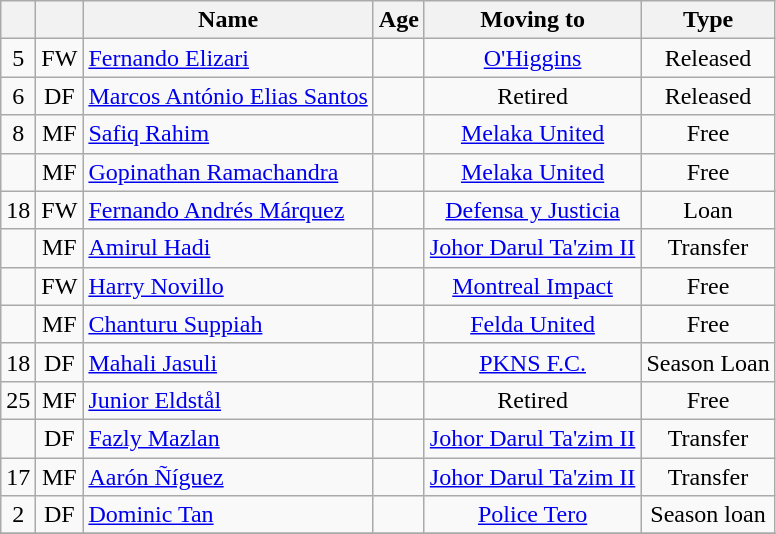<table class="wikitable" style="text-align:center;">
<tr>
<th></th>
<th></th>
<th>Name</th>
<th>Age</th>
<th>Moving to</th>
<th>Type</th>
</tr>
<tr>
<td>5</td>
<td>FW</td>
<td align=left> <a href='#'>Fernando Elizari</a></td>
<td></td>
<td> <a href='#'>O'Higgins</a></td>
<td>Released </td>
</tr>
<tr>
<td>6</td>
<td>DF</td>
<td align=left> <a href='#'>Marcos António Elias Santos</a></td>
<td></td>
<td>Retired</td>
<td>Released</td>
</tr>
<tr>
<td>8</td>
<td>MF</td>
<td align=left> <a href='#'>Safiq Rahim</a></td>
<td></td>
<td> <a href='#'>Melaka United</a></td>
<td>Free </td>
</tr>
<tr>
<td></td>
<td>MF</td>
<td align=left> <a href='#'>Gopinathan Ramachandra</a></td>
<td></td>
<td> <a href='#'>Melaka United</a></td>
<td>Free </td>
</tr>
<tr>
<td>18</td>
<td>FW</td>
<td align=left> <a href='#'>Fernando Andrés Márquez</a></td>
<td></td>
<td> <a href='#'>Defensa y Justicia</a></td>
<td>Loan </td>
</tr>
<tr>
<td></td>
<td>MF</td>
<td align=left> <a href='#'>Amirul Hadi</a></td>
<td></td>
<td> <a href='#'>Johor Darul Ta'zim II</a></td>
<td>Transfer</td>
</tr>
<tr>
<td></td>
<td>FW</td>
<td align=left> <a href='#'>Harry Novillo</a></td>
<td></td>
<td> <a href='#'>Montreal Impact</a></td>
<td>Free </td>
</tr>
<tr>
<td></td>
<td>MF</td>
<td align=left> <a href='#'>Chanturu Suppiah</a></td>
<td></td>
<td> <a href='#'>Felda United</a></td>
<td>Free </td>
</tr>
<tr>
<td>18</td>
<td>DF</td>
<td align=left> <a href='#'>Mahali Jasuli</a></td>
<td></td>
<td> <a href='#'>PKNS F.C.</a></td>
<td>Season Loan </td>
</tr>
<tr>
<td>25</td>
<td>MF</td>
<td align=left> <a href='#'>Junior Eldstål</a></td>
<td></td>
<td>Retired</td>
<td>Free </td>
</tr>
<tr>
<td></td>
<td>DF</td>
<td align=left> <a href='#'>Fazly Mazlan</a></td>
<td></td>
<td> <a href='#'>Johor Darul Ta'zim II</a></td>
<td>Transfer</td>
</tr>
<tr>
<td>17</td>
<td>MF</td>
<td align=left> <a href='#'>Aarón Ñíguez</a></td>
<td></td>
<td> <a href='#'>Johor Darul Ta'zim II</a></td>
<td>Transfer</td>
</tr>
<tr>
<td>2</td>
<td>DF</td>
<td align=left> <a href='#'>Dominic Tan</a></td>
<td></td>
<td> <a href='#'>Police Tero</a></td>
<td>Season loan</td>
</tr>
<tr>
</tr>
</table>
